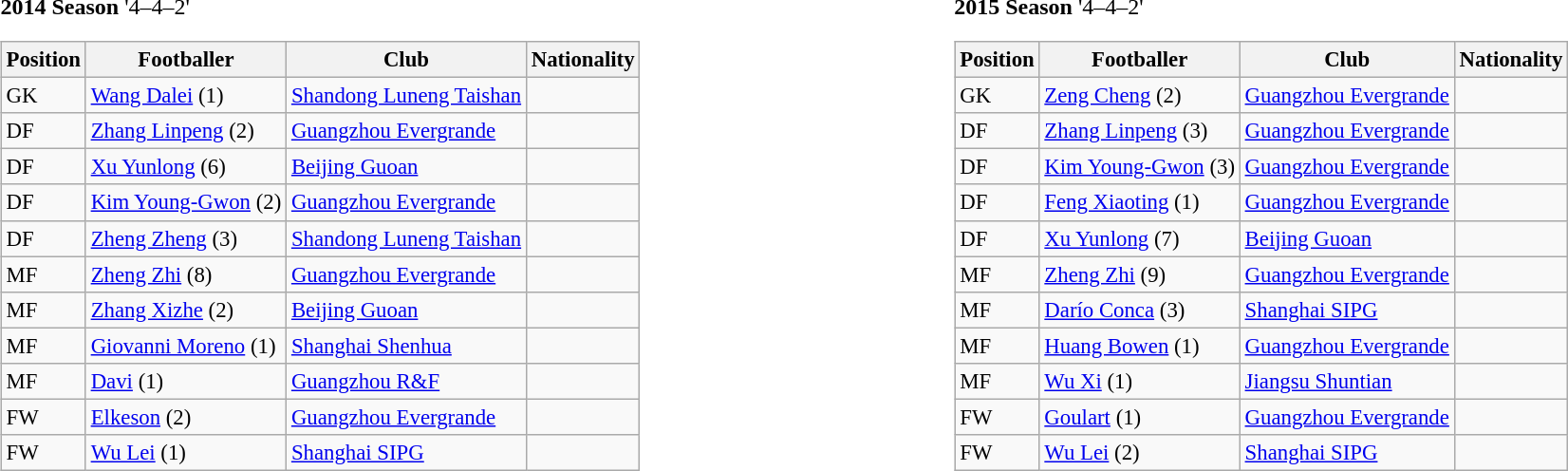<table style="width:100%;">
<tr>
<td><br><strong>2014 Season</strong>
'4–4–2'<table class="wikitable" style="font-size: 95%;">
<tr>
<th>Position</th>
<th>Footballer</th>
<th>Club</th>
<th>Nationality</th>
</tr>
<tr>
<td>GK</td>
<td><a href='#'>Wang Dalei</a> (1)</td>
<td><a href='#'>Shandong Luneng Taishan</a></td>
<td></td>
</tr>
<tr>
<td>DF</td>
<td><a href='#'>Zhang Linpeng</a> (2)</td>
<td><a href='#'>Guangzhou Evergrande</a></td>
<td></td>
</tr>
<tr>
<td>DF</td>
<td><a href='#'>Xu Yunlong</a> (6)</td>
<td><a href='#'>Beijing Guoan</a></td>
<td></td>
</tr>
<tr>
<td>DF</td>
<td><a href='#'>Kim Young-Gwon</a> (2)</td>
<td><a href='#'>Guangzhou Evergrande</a></td>
<td></td>
</tr>
<tr>
<td>DF</td>
<td><a href='#'>Zheng Zheng</a> (3)</td>
<td><a href='#'>Shandong Luneng Taishan</a></td>
<td></td>
</tr>
<tr>
<td>MF</td>
<td><a href='#'>Zheng Zhi</a> (8)</td>
<td><a href='#'>Guangzhou Evergrande</a></td>
<td></td>
</tr>
<tr>
<td>MF</td>
<td><a href='#'>Zhang Xizhe</a> (2)</td>
<td><a href='#'>Beijing Guoan</a></td>
<td></td>
</tr>
<tr>
<td>MF</td>
<td><a href='#'>Giovanni Moreno</a> (1)</td>
<td><a href='#'>Shanghai Shenhua</a></td>
<td></td>
</tr>
<tr>
<td>MF</td>
<td><a href='#'>Davi</a> (1)</td>
<td><a href='#'>Guangzhou R&F</a></td>
<td></td>
</tr>
<tr>
<td>FW</td>
<td><a href='#'>Elkeson</a> (2)</td>
<td><a href='#'>Guangzhou Evergrande</a></td>
<td></td>
</tr>
<tr>
<td>FW</td>
<td><a href='#'>Wu Lei</a> (1)</td>
<td><a href='#'>Shanghai SIPG</a></td>
<td></td>
</tr>
</table>
</td>
<td width="50"> </td>
<td valign="top"><br><strong>2015 Season</strong>
'4–4–2'<table class="wikitable" style="font-size: 95%;">
<tr>
<th>Position</th>
<th>Footballer</th>
<th>Club</th>
<th>Nationality</th>
</tr>
<tr>
<td>GK</td>
<td><a href='#'>Zeng Cheng</a> (2)</td>
<td><a href='#'>Guangzhou Evergrande</a></td>
<td></td>
</tr>
<tr>
<td>DF</td>
<td><a href='#'>Zhang Linpeng</a> (3)</td>
<td><a href='#'>Guangzhou Evergrande</a></td>
<td></td>
</tr>
<tr>
<td>DF</td>
<td><a href='#'>Kim Young-Gwon</a> (3)</td>
<td><a href='#'>Guangzhou Evergrande</a></td>
<td></td>
</tr>
<tr>
<td>DF</td>
<td><a href='#'>Feng Xiaoting</a> (1)</td>
<td><a href='#'>Guangzhou Evergrande</a></td>
<td></td>
</tr>
<tr>
<td>DF</td>
<td><a href='#'>Xu Yunlong</a> (7)</td>
<td><a href='#'>Beijing Guoan</a></td>
<td></td>
</tr>
<tr>
<td>MF</td>
<td><a href='#'>Zheng Zhi</a> (9)</td>
<td><a href='#'>Guangzhou Evergrande</a></td>
<td></td>
</tr>
<tr>
<td>MF</td>
<td><a href='#'>Darío Conca</a> (3)</td>
<td><a href='#'>Shanghai SIPG</a></td>
<td></td>
</tr>
<tr>
<td>MF</td>
<td><a href='#'>Huang Bowen</a> (1)</td>
<td><a href='#'>Guangzhou Evergrande</a></td>
<td></td>
</tr>
<tr>
<td>MF</td>
<td><a href='#'>Wu Xi</a> (1)</td>
<td><a href='#'>Jiangsu Shuntian</a></td>
<td></td>
</tr>
<tr>
<td>FW</td>
<td><a href='#'>Goulart</a> (1)</td>
<td><a href='#'>Guangzhou Evergrande</a></td>
<td></td>
</tr>
<tr>
<td>FW</td>
<td><a href='#'>Wu Lei</a> (2)</td>
<td><a href='#'>Shanghai SIPG</a></td>
<td></td>
</tr>
</table>
</td>
</tr>
</table>
